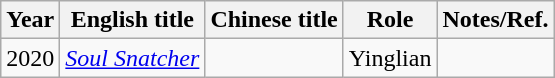<table class="wikitable sortable">
<tr>
<th>Year</th>
<th>English title</th>
<th>Chinese title</th>
<th>Role</th>
<th class="unsortable">Notes/Ref.</th>
</tr>
<tr>
<td>2020</td>
<td><em><a href='#'>Soul Snatcher</a></em></td>
<td></td>
<td>Yinglian</td>
<td></td>
</tr>
</table>
